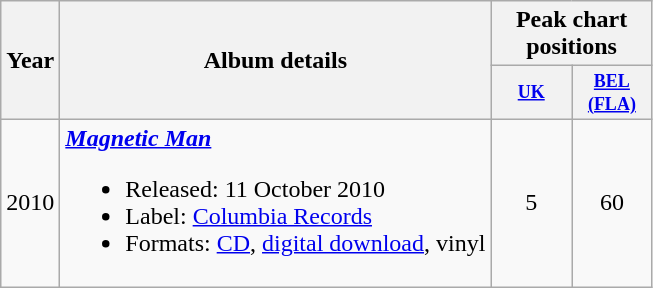<table class="wikitable" style="text-align:center;">
<tr>
<th rowspan="2">Year</th>
<th rowspan="2">Album details</th>
<th colspan="2">Peak chart positions</th>
</tr>
<tr>
<th style="width:4em;font-size:75%;"><a href='#'>UK</a></th>
<th style="width:4em;font-size:75%;"><a href='#'>BEL (FLA)</a><br></th>
</tr>
<tr>
<td>2010</td>
<td align="left"><strong><em><a href='#'>Magnetic Man</a></em></strong><br><ul><li>Released: 11 October 2010</li><li>Label: <a href='#'>Columbia Records</a></li><li>Formats: <a href='#'>CD</a>, <a href='#'>digital download</a>, vinyl</li></ul></td>
<td>5</td>
<td>60</td>
</tr>
</table>
